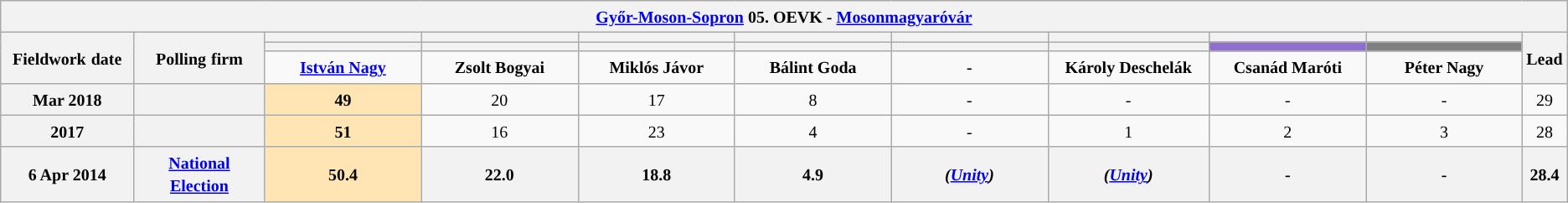<table class="wikitable mw-collapsible mw-collapsed" style="text-align:center">
<tr>
<th colspan="11" style="width: 980pt;"><small><a href='#'>Győr-Moson-Sopron</a> 05. OEVK - <a href='#'>Mosonmagyaróvár</a></small></th>
</tr>
<tr>
<th rowspan="3" style="width: 80pt;"><small>Fieldwork</small> <small>date</small></th>
<th rowspan="3" style="width: 80pt;"><strong><small>Polling</small> <small>firm</small></strong></th>
<th style="width: 100pt;"><small></small></th>
<th style="width: 100pt;"><small> </small></th>
<th style="width: 100pt;"></th>
<th style="width: 100pt;"></th>
<th style="width: 100pt;"></th>
<th style="width: 100pt;"></th>
<th style="width: 100pt;"></th>
<th style="width: 100pt;"></th>
<th rowspan="3" style="width: 20pt;"><small>Lead</small></th>
</tr>
<tr>
<th style="color:inherit;background:"></th>
<th style="color:inherit;background:"></th>
<th style="color:inherit;background:"></th>
<th style="color:inherit;background:"></th>
<th style="color:inherit;background:"></th>
<th style="color:inherit;background:"></th>
<th style="color:inherit;background:#8E6FCE;"></th>
<th style="color:inherit;background:#808080;"></th>
</tr>
<tr>
<td><small><strong><a href='#'>István Nagy</a></strong></small></td>
<td><small><strong>Zsolt Bogyai</strong></small></td>
<td><small><strong>Miklós Jávor</strong></small></td>
<td><small><strong>Bálint Goda</strong></small></td>
<td><small><strong>-</strong></small></td>
<td><small><strong>Károly Deschelák</strong></small></td>
<td><small><strong>Csanád Maróti</strong></small></td>
<td><small><strong>Péter Nagy</strong></small></td>
</tr>
<tr>
<th><small>Mar 2018</small></th>
<th><small></small></th>
<td style="background:#FFE5B4"><small><strong>49</strong></small></td>
<td><small>20</small></td>
<td><small>17</small></td>
<td><small>8</small></td>
<td><small>-</small></td>
<td><small>-</small></td>
<td><small>-</small></td>
<td><small>-</small></td>
<td style="background:"><small>29</small></td>
</tr>
<tr>
<th><small>2017</small></th>
<th><small></small></th>
<td style="background:#FFE5B4"><small><strong>51</strong></small></td>
<td><small>16</small></td>
<td><small>23</small></td>
<td><small>4</small></td>
<td><small>-</small></td>
<td><small>1</small></td>
<td><small>2</small></td>
<td><small>3</small></td>
<td style="background:"><small>28</small></td>
</tr>
<tr>
<th><small>6 Apr 2014</small></th>
<th><a href='#'><small>National Election</small></a></th>
<th style="background:#FFE5B4"><small><strong>50.4</strong></small></th>
<th><small>22.0</small></th>
<th><small>18.8</small></th>
<th><small>4.9</small></th>
<th><small><em>(<a href='#'>Unity</a>)</em></small></th>
<th><small><em>(<a href='#'>Unity</a>)</em></small></th>
<th><small>-</small></th>
<th><small>-</small></th>
<th style="background:"><small>28.4</small></th>
</tr>
</table>
